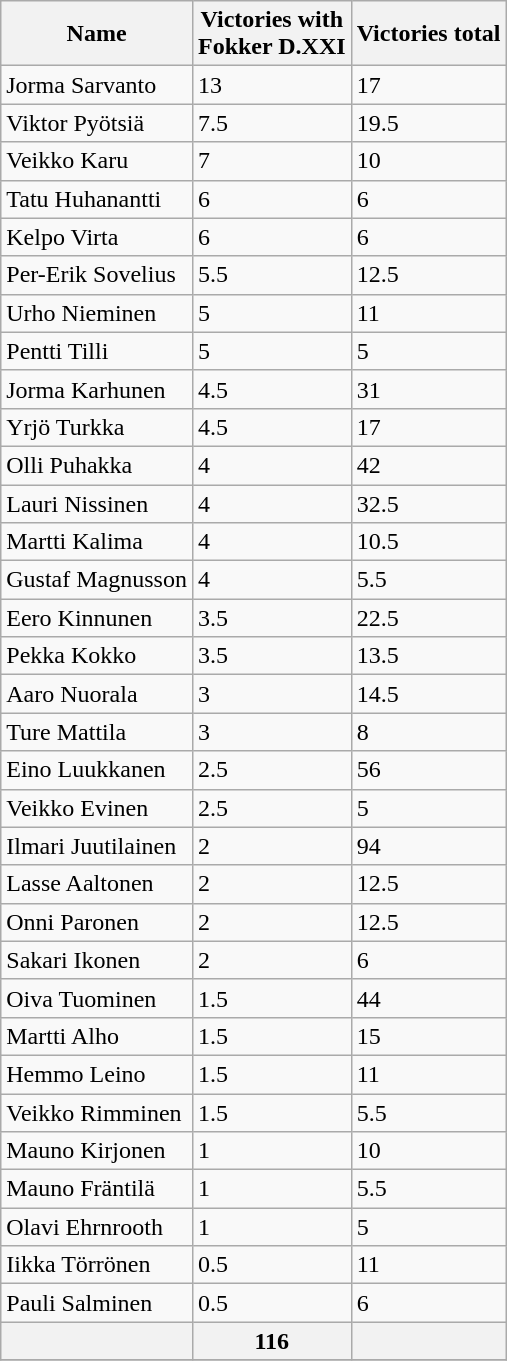<table class="wikitable" border="1">
<tr>
<th>Name</th>
<th>Victories with<br>Fokker D.XXI</th>
<th>Victories total</th>
</tr>
<tr>
<td>Jorma Sarvanto</td>
<td>13</td>
<td>17</td>
</tr>
<tr>
<td>Viktor Pyötsiä</td>
<td>7.5</td>
<td>19.5</td>
</tr>
<tr>
<td>Veikko Karu</td>
<td>7</td>
<td>10</td>
</tr>
<tr>
<td>Tatu Huhanantti</td>
<td>6</td>
<td>6</td>
</tr>
<tr>
<td>Kelpo Virta</td>
<td>6</td>
<td>6</td>
</tr>
<tr>
<td>Per-Erik Sovelius</td>
<td>5.5</td>
<td>12.5</td>
</tr>
<tr>
<td>Urho Nieminen</td>
<td>5</td>
<td>11</td>
</tr>
<tr>
<td>Pentti Tilli</td>
<td>5</td>
<td>5</td>
</tr>
<tr>
<td>Jorma Karhunen</td>
<td>4.5</td>
<td>31</td>
</tr>
<tr>
<td>Yrjö Turkka</td>
<td>4.5</td>
<td>17</td>
</tr>
<tr>
<td>Olli Puhakka</td>
<td>4</td>
<td>42</td>
</tr>
<tr>
<td>Lauri Nissinen</td>
<td>4</td>
<td>32.5</td>
</tr>
<tr>
<td>Martti Kalima</td>
<td>4</td>
<td>10.5</td>
</tr>
<tr>
<td>Gustaf Magnusson</td>
<td>4</td>
<td>5.5</td>
</tr>
<tr>
<td>Eero Kinnunen</td>
<td>3.5</td>
<td>22.5</td>
</tr>
<tr>
<td>Pekka Kokko</td>
<td>3.5</td>
<td>13.5</td>
</tr>
<tr>
<td>Aaro Nuorala</td>
<td>3</td>
<td>14.5</td>
</tr>
<tr>
<td>Ture Mattila</td>
<td>3</td>
<td>8</td>
</tr>
<tr>
<td>Eino Luukkanen</td>
<td>2.5</td>
<td>56</td>
</tr>
<tr>
<td>Veikko Evinen</td>
<td>2.5</td>
<td>5</td>
</tr>
<tr>
<td>Ilmari Juutilainen</td>
<td>2</td>
<td>94</td>
</tr>
<tr>
<td>Lasse Aaltonen</td>
<td>2</td>
<td>12.5</td>
</tr>
<tr>
<td>Onni Paronen</td>
<td>2</td>
<td>12.5</td>
</tr>
<tr>
<td>Sakari Ikonen</td>
<td>2</td>
<td>6</td>
</tr>
<tr>
<td>Oiva Tuominen</td>
<td>1.5</td>
<td>44</td>
</tr>
<tr>
<td>Martti Alho</td>
<td>1.5</td>
<td>15</td>
</tr>
<tr>
<td>Hemmo Leino</td>
<td>1.5</td>
<td>11</td>
</tr>
<tr>
<td>Veikko Rimminen</td>
<td>1.5</td>
<td>5.5</td>
</tr>
<tr>
<td>Mauno Kirjonen</td>
<td>1</td>
<td>10</td>
</tr>
<tr>
<td>Mauno Fräntilä</td>
<td>1</td>
<td>5.5</td>
</tr>
<tr>
<td>Olavi Ehrnrooth</td>
<td>1</td>
<td>5</td>
</tr>
<tr>
<td>Iikka Törrönen</td>
<td>0.5</td>
<td>11</td>
</tr>
<tr>
<td>Pauli Salminen</td>
<td>0.5</td>
<td>6</td>
</tr>
<tr>
<th></th>
<th>116</th>
<th></th>
</tr>
<tr>
</tr>
</table>
